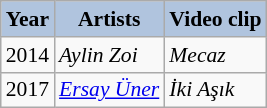<table class="wikitable" style="font-size: 90%;">
<tr style="text-align:center;">
<th style="background:#B0C4DE;">Year</th>
<th style="background:#B0C4DE;">Artists</th>
<th style="background:#B0C4DE;">Video clip</th>
</tr>
<tr>
<td>2014</td>
<td><em>Aylin Zoi</em></td>
<td><em>Mecaz</em></td>
</tr>
<tr>
<td>2017</td>
<td><em><a href='#'>Ersay Üner</a></em></td>
<td><em>İki Aşık</em></td>
</tr>
</table>
